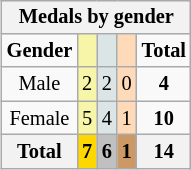<table class="wikitable" style="font-size:85%;float:right">
<tr bgcolor=EFEFEF>
<th colspan=5>Medals by gender</th>
</tr>
<tr align=center>
<td><strong>Gender</strong></td>
<td bgcolor=F7F6A8></td>
<td bgcolor=DCE5E5></td>
<td bgcolor=FFDAB9></td>
<td><strong>Total</strong></td>
</tr>
<tr align=center>
<td>Male</td>
<td bgcolor=F7F6A8>2</td>
<td bgcolor=DCE5E5>2</td>
<td bgcolor=FFDAB9>0</td>
<td><strong>4</strong></td>
</tr>
<tr align=center>
<td>Female</td>
<td bgcolor=F7F6A8>5</td>
<td bgcolor=DCE5E5>4</td>
<td bgcolor=FFDAB9>1</td>
<td><strong>10</strong></td>
</tr>
<tr align=center>
<th>Total</th>
<th style="background:gold">7</th>
<th style="background:silver">6</th>
<th style="background:#c96">1</th>
<th>14</th>
</tr>
</table>
